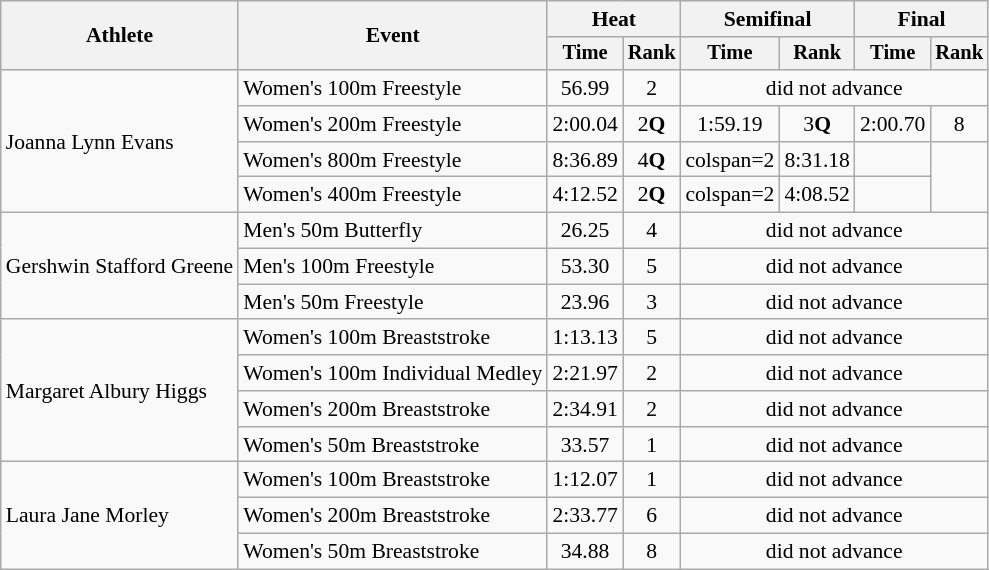<table class=wikitable style="font-size:90%">
<tr>
<th rowspan="2">Athlete</th>
<th rowspan="2">Event</th>
<th colspan="2">Heat</th>
<th colspan="2">Semifinal</th>
<th colspan="2">Final</th>
</tr>
<tr style="font-size:95%">
<th>Time</th>
<th>Rank</th>
<th>Time</th>
<th>Rank</th>
<th>Time</th>
<th>Rank</th>
</tr>
<tr align=center>
<td align=left rowspan=4>Joanna Lynn Evans</td>
<td align=left>Women's 100m Freestyle</td>
<td>56.99</td>
<td>2</td>
<td colspan=4>did not advance</td>
</tr>
<tr align=center>
<td align=left>Women's 200m Freestyle</td>
<td>2:00.04</td>
<td>2<strong>Q</strong></td>
<td>1:59.19</td>
<td>3<strong>Q</strong></td>
<td>2:00.70</td>
<td>8</td>
</tr>
<tr align=center>
<td align=left>Women's 800m Freestyle</td>
<td>8:36.89</td>
<td>4<strong>Q</strong></td>
<td>colspan=2 </td>
<td>8:31.18</td>
<td></td>
</tr>
<tr align=center>
<td align=left>Women's 400m Freestyle</td>
<td>4:12.52</td>
<td>2<strong>Q</strong></td>
<td>colspan=2 </td>
<td>4:08.52</td>
<td></td>
</tr>
<tr align=center>
<td align=left rowspan=3>Gershwin Stafford Greene</td>
<td align=left>Men's 50m Butterfly</td>
<td>26.25</td>
<td>4</td>
<td colspan=4>did not advance</td>
</tr>
<tr align=center>
<td align=left>Men's 100m Freestyle</td>
<td>53.30</td>
<td>5</td>
<td colspan=4>did not advance</td>
</tr>
<tr align=center>
<td align=left>Men's 50m Freestyle</td>
<td>23.96</td>
<td>3</td>
<td colspan=4>did not advance</td>
</tr>
<tr align=center>
<td align=left rowspan=4>Margaret Albury Higgs</td>
<td align=left>Women's 100m Breaststroke</td>
<td>1:13.13</td>
<td>5</td>
<td colspan=4>did not advance</td>
</tr>
<tr align=center>
<td align=left>Women's 100m Individual Medley</td>
<td>2:21.97</td>
<td>2</td>
<td colspan=4>did not advance</td>
</tr>
<tr align=center>
<td align=left>Women's 200m Breaststroke</td>
<td>2:34.91</td>
<td>2</td>
<td colspan=4>did not advance</td>
</tr>
<tr align=center>
<td align=left>Women's 50m Breaststroke</td>
<td>33.57</td>
<td>1</td>
<td colspan=4>did not advance</td>
</tr>
<tr align=center>
<td align=left rowspan=3>Laura Jane Morley</td>
<td align=left>Women's 100m Breaststroke</td>
<td>1:12.07</td>
<td>1</td>
<td colspan=4>did not advance</td>
</tr>
<tr align=center>
<td align=left>Women's 200m Breaststroke</td>
<td>2:33.77</td>
<td>6</td>
<td colspan=4>did not advance</td>
</tr>
<tr align=center>
<td align=left>Women's 50m Breaststroke</td>
<td>34.88</td>
<td>8</td>
<td colspan=4>did not advance</td>
</tr>
</table>
